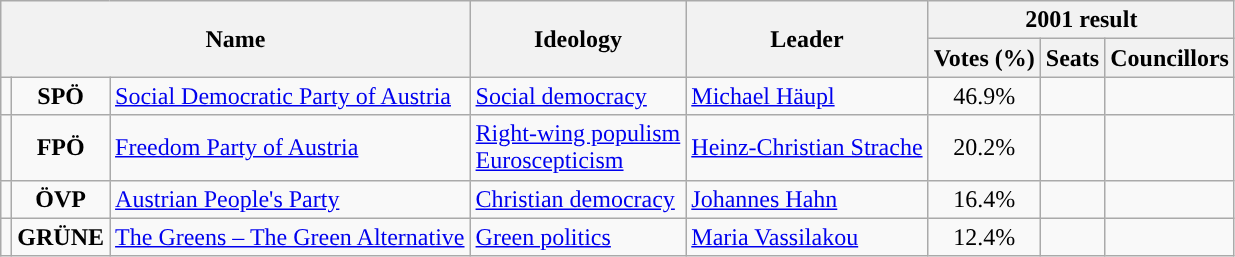<table class="wikitable">
<tr>
<th rowspan="2" colspan="3">Name</th>
<th rowspan="2">Ideology</th>
<th rowspan="2">Leader</th>
<th colspan="3">2001 result</th>
</tr>
<tr>
<th>Votes (%)</th>
<th>Seats</th>
<th>Councillors</th>
</tr>
<tr>
<td style="background:"></td>
<td style="text-align:center;"><strong>SPÖ</strong></td>
<td><a href='#'>Social Democratic Party of Austria</a><br></td>
<td><a href='#'>Social democracy</a></td>
<td><a href='#'>Michael Häupl</a></td>
<td style="text-align:center;">46.9%</td>
<td></td>
<td></td>
</tr>
<tr>
<td style="background:"></td>
<td style="text-align:center;"><strong>FPÖ</strong></td>
<td><a href='#'>Freedom Party of Austria</a><br></td>
<td><a href='#'>Right-wing populism</a><br><a href='#'>Euroscepticism</a></td>
<td><a href='#'>Heinz-Christian Strache</a></td>
<td style="text-align:center;">20.2%</td>
<td></td>
<td></td>
</tr>
<tr>
<td style="background:"></td>
<td style="text-align:center;"><strong>ÖVP</strong></td>
<td><a href='#'>Austrian People's Party</a><br></td>
<td><a href='#'>Christian democracy</a></td>
<td><a href='#'>Johannes Hahn</a></td>
<td style="text-align:center;">16.4%</td>
<td></td>
<td></td>
</tr>
<tr>
<td style="background:"></td>
<td style="text-align:center;"><strong>GRÜNE</strong></td>
<td><a href='#'>The Greens – The Green Alternative</a><br></td>
<td><a href='#'>Green politics</a></td>
<td><a href='#'>Maria Vassilakou</a></td>
<td style="text-align:center;">12.4%</td>
<td></td>
<td></td>
</tr>
</table>
